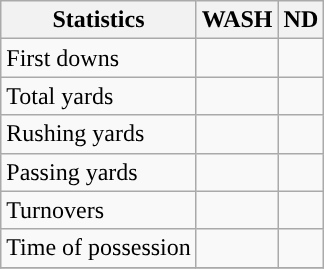<table class="wikitable" style="float: left;">
<tr>
<th>Statistics</th>
<th>WASH</th>
<th>ND</th>
</tr>
<tr>
<td>First downs</td>
<td></td>
<td></td>
</tr>
<tr>
<td>Total yards</td>
<td></td>
<td></td>
</tr>
<tr>
<td>Rushing yards</td>
<td></td>
<td></td>
</tr>
<tr>
<td>Passing yards</td>
<td></td>
<td></td>
</tr>
<tr>
<td>Turnovers</td>
<td></td>
<td></td>
</tr>
<tr>
<td>Time of possession</td>
<td></td>
<td></td>
</tr>
<tr>
</tr>
</table>
